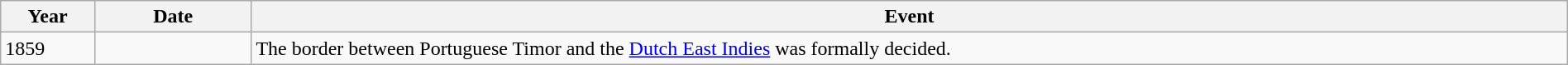<table class="wikitable" width="100%">
<tr>
<th style="width:6%">Year</th>
<th style="width:10%">Date</th>
<th>Event</th>
</tr>
<tr>
<td>1859</td>
<td></td>
<td>The border between Portuguese Timor and the <a href='#'>Dutch East Indies</a> was formally decided.</td>
</tr>
</table>
